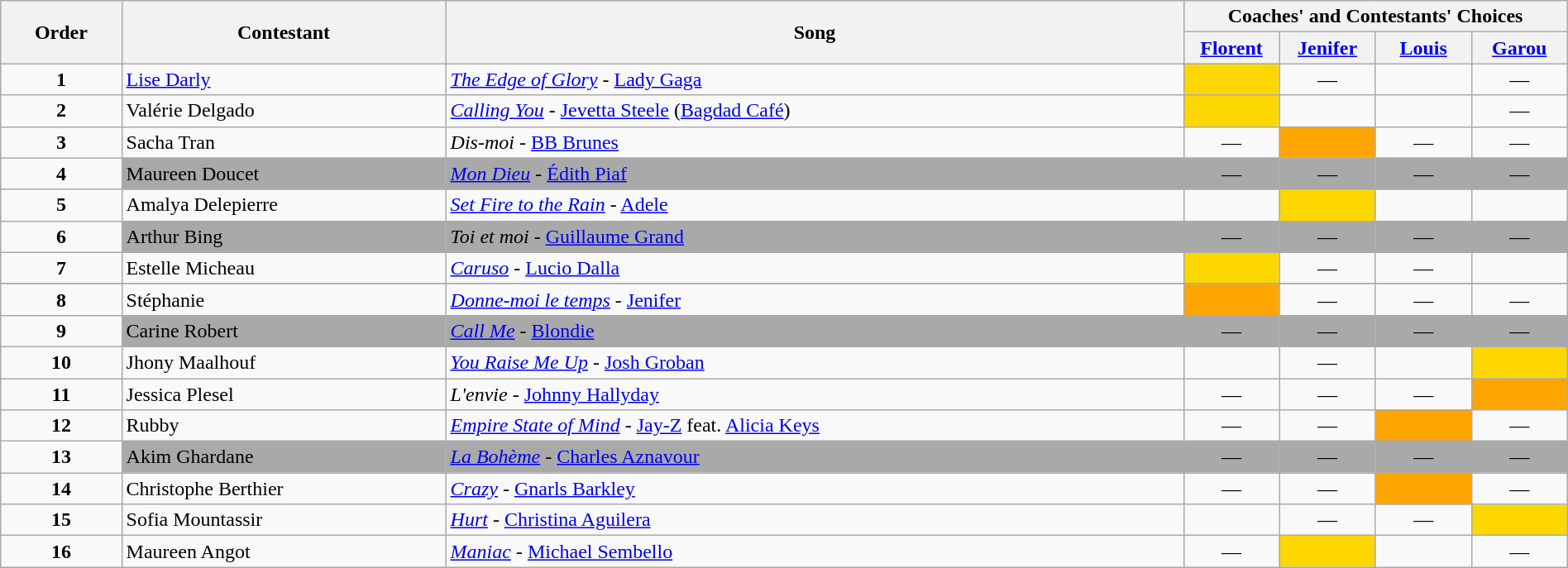<table class="wikitable" style="width:100%;">
<tr>
<th rowspan=2>Order</th>
<th rowspan=2>Contestant</th>
<th rowspan=2>Song</th>
<th colspan=4>Coaches' and Contestants' Choices</th>
</tr>
<tr>
<th width="70"><a href='#'>Florent</a></th>
<th width="70"><a href='#'>Jenifer</a></th>
<th width="70"><a href='#'>Louis</a></th>
<th width="70"><a href='#'>Garou</a></th>
</tr>
<tr>
<td align="center"><strong>1</strong></td>
<td><a href='#'>Lise Darly</a></td>
<td><em><a href='#'>The Edge of Glory</a></em> - <a href='#'>Lady Gaga</a></td>
<td style="background:gold;text-align:center;"></td>
<td align="center">—</td>
<td style="text-align:center;"></td>
<td align="center">—</td>
</tr>
<tr>
<td align="center"><strong>2</strong></td>
<td>Valérie Delgado</td>
<td><em><a href='#'>Calling You</a></em> - <a href='#'>Jevetta Steele</a> (<a href='#'>Bagdad Café</a>)</td>
<td style="background:gold;text-align:center;"></td>
<td style="text-align:center;"></td>
<td style="text-align:center;"></td>
<td align="center">—</td>
</tr>
<tr>
<td align="center"><strong>3</strong></td>
<td>Sacha Tran</td>
<td><em>Dis-moi</em> - <a href='#'>BB Brunes</a></td>
<td align="center">—</td>
<td style="background:orange;text-align:center;"></td>
<td align="center">—</td>
<td align="center">—</td>
</tr>
<tr>
<td align="center"><strong>4</strong></td>
<td style="background:darkgrey;text-align:left;">Maureen Doucet</td>
<td style="background:darkgrey;text-align:left;"><em><a href='#'>Mon Dieu</a></em> - <a href='#'>Édith Piaf</a></td>
<td style="background:darkgrey;text-align:center;">—</td>
<td style="background:darkgrey;text-align:center;">—</td>
<td style="background:darkgrey;text-align:center;">—</td>
<td style="background:darkgrey;text-align:center;">—</td>
</tr>
<tr>
<td align="center"><strong>5</strong></td>
<td>Amalya Delepierre</td>
<td><em><a href='#'>Set Fire to the Rain</a></em> - <a href='#'>Adele</a></td>
<td style="text-align:center;"></td>
<td style="background:gold;text-align:center;"></td>
<td style="text-align:center;"></td>
<td style="text-align:center;"></td>
</tr>
<tr>
<td align="center"><strong>6</strong></td>
<td style="background:darkgrey;text-align:left;">Arthur Bing</td>
<td style="background:darkgrey;text-align:left;"><em>Toi et moi</em> - <a href='#'>Guillaume Grand</a></td>
<td style="background:darkgrey;text-align:center;">—</td>
<td style="background:darkgrey;text-align:center;">—</td>
<td style="background:darkgrey;text-align:center;">—</td>
<td style="background:darkgrey;text-align:center;">—</td>
</tr>
<tr>
<td align="center"><strong>7</strong></td>
<td>Estelle Micheau</td>
<td><em><a href='#'>Caruso</a></em> - <a href='#'>Lucio Dalla</a></td>
<td style="background:gold;text-align:center;"></td>
<td align="center">—</td>
<td align="center">—</td>
<td style="text-align:center;"></td>
</tr>
<tr>
</tr>
<tr>
<td align="center"><strong>8</strong></td>
<td>Stéphanie</td>
<td><em><a href='#'>Donne-moi le temps</a></em> - <a href='#'>Jenifer</a></td>
<td style="background:orange;text-align:center;"></td>
<td align="center">—</td>
<td align="center">—</td>
<td align="center">—</td>
</tr>
<tr>
<td align="center"><strong>9</strong></td>
<td style="background:darkgrey;text-align:left;">Carine Robert</td>
<td style="background:darkgrey;text-align:left;"><em><a href='#'>Call Me</a></em> - <a href='#'>Blondie</a></td>
<td style="background:darkgrey;text-align:center;">—</td>
<td style="background:darkgrey;text-align:center;">—</td>
<td style="background:darkgrey;text-align:center;">—</td>
<td style="background:darkgrey;text-align:center;">—</td>
</tr>
<tr>
<td align="center"><strong>10</strong></td>
<td>Jhony Maalhouf</td>
<td><em><a href='#'>You Raise Me Up</a></em> - <a href='#'>Josh Groban</a></td>
<td style="text-align:center;"></td>
<td align="center">—</td>
<td style="text-align:center;"></td>
<td style="background:gold;text-align:center;"></td>
</tr>
<tr>
<td align="center"><strong>11</strong></td>
<td>Jessica Plesel</td>
<td><em>L'envie</em> - <a href='#'>Johnny Hallyday</a></td>
<td align="center">—</td>
<td align="center">—</td>
<td align="center">—</td>
<td style="background:orange;text-align:center;"></td>
</tr>
<tr>
<td align="center"><strong>12</strong></td>
<td>Rubby</td>
<td><em><a href='#'>Empire State of Mind</a></em> - <a href='#'>Jay-Z</a> feat. <a href='#'>Alicia Keys</a></td>
<td align="center">—</td>
<td align="center">—</td>
<td style="background:orange;text-align:center;"></td>
<td align="center">—</td>
</tr>
<tr>
<td align="center"><strong>13</strong></td>
<td style="background:darkgrey;text-align:left;">Akim Ghardane</td>
<td style="background:darkgrey;text-align:left;"><em><a href='#'>La Bohème</a></em> - <a href='#'>Charles Aznavour</a></td>
<td style="background:darkgrey;text-align:center;">—</td>
<td style="background:darkgrey;text-align:center;">—</td>
<td style="background:darkgrey;text-align:center;">—</td>
<td style="background:darkgrey;text-align:center;">—</td>
</tr>
<tr>
<td align="center"><strong>14</strong></td>
<td>Christophe Berthier</td>
<td><em><a href='#'>Crazy</a></em> - <a href='#'>Gnarls Barkley</a></td>
<td align="center">—</td>
<td align="center">—</td>
<td style="background:orange;text-align:center;"></td>
<td align="center">—</td>
</tr>
<tr>
<td align="center"><strong>15</strong></td>
<td>Sofia Mountassir</td>
<td><em><a href='#'>Hurt</a></em> - <a href='#'>Christina Aguilera</a></td>
<td style="text-align:center;"></td>
<td align="center">—</td>
<td align="center">—</td>
<td style="background:gold;text-align:center;"></td>
</tr>
<tr>
<td align="center"><strong>16</strong></td>
<td>Maureen Angot</td>
<td><em><a href='#'>Maniac</a></em> - <a href='#'>Michael Sembello</a></td>
<td align="center">—</td>
<td style="background:gold;text-align:center;"></td>
<td style="text-align:center;"></td>
<td align="center">—</td>
</tr>
</table>
